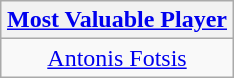<table class=wikitable style="text-align:center; margin:auto">
<tr>
<th><a href='#'>Most Valuable Player</a></th>
</tr>
<tr>
<td> <a href='#'>Antonis Fotsis</a></td>
</tr>
</table>
